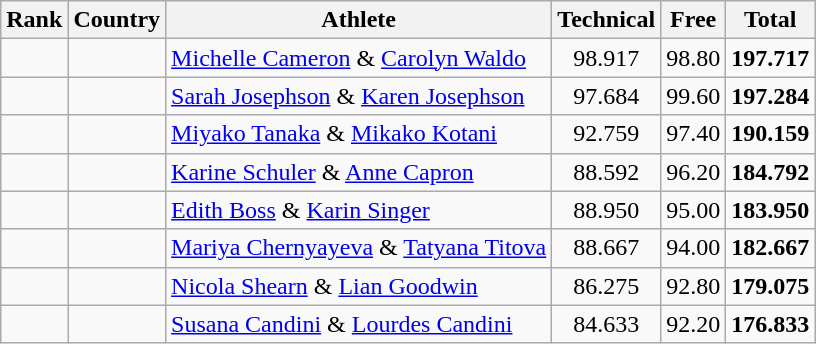<table class="wikitable sortable" style="text-align:center">
<tr>
<th>Rank</th>
<th>Country</th>
<th>Athlete</th>
<th>Technical</th>
<th>Free</th>
<th>Total</th>
</tr>
<tr>
<td></td>
<td align=left></td>
<td align=left><a href='#'>Michelle Cameron</a> & <a href='#'>Carolyn Waldo</a></td>
<td>98.917</td>
<td>98.80</td>
<td><strong>197.717</strong></td>
</tr>
<tr>
<td></td>
<td align=left></td>
<td align=left><a href='#'>Sarah Josephson</a> & <a href='#'>Karen Josephson</a></td>
<td>97.684</td>
<td>99.60</td>
<td><strong>197.284</strong></td>
</tr>
<tr>
<td></td>
<td align=left></td>
<td align=left><a href='#'>Miyako Tanaka</a> & <a href='#'>Mikako Kotani</a></td>
<td>92.759</td>
<td>97.40</td>
<td><strong>190.159</strong></td>
</tr>
<tr>
<td></td>
<td align=left></td>
<td align=left><a href='#'>Karine Schuler</a> & <a href='#'>Anne Capron</a></td>
<td>88.592</td>
<td>96.20</td>
<td><strong>184.792</strong></td>
</tr>
<tr>
<td></td>
<td align=left></td>
<td align=left><a href='#'>Edith Boss</a> & <a href='#'>Karin Singer</a></td>
<td>88.950</td>
<td>95.00</td>
<td><strong>183.950</strong></td>
</tr>
<tr>
<td></td>
<td align=left></td>
<td align=left><a href='#'>Mariya Chernyayeva</a> & <a href='#'>Tatyana Titova</a></td>
<td>88.667</td>
<td>94.00</td>
<td><strong>182.667</strong></td>
</tr>
<tr>
<td></td>
<td align=left></td>
<td align=left><a href='#'>Nicola Shearn</a> & <a href='#'>Lian Goodwin</a></td>
<td>86.275</td>
<td>92.80</td>
<td><strong>179.075</strong></td>
</tr>
<tr>
<td></td>
<td align=left></td>
<td align=left><a href='#'>Susana Candini</a> & <a href='#'>Lourdes Candini</a></td>
<td>84.633</td>
<td>92.20</td>
<td><strong>176.833</strong></td>
</tr>
</table>
